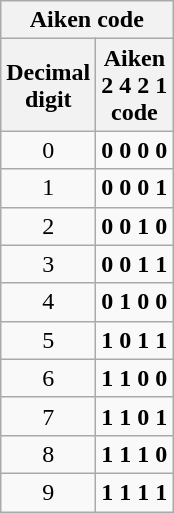<table class="wikitable">
<tr>
<th colspan="4" bgcolor="#ffc0c0">Aiken code</th>
</tr>
<tr>
<th bgcolor="#e0ffff"><strong>Decimal<br>digit</strong></th>
<th bgcolor="#e0ffff"><strong>Aiken<br>2 4 2 1<br>code</strong></th>
</tr>
<tr>
<td align="center">0</td>
<td align="center"><strong>0 0 0 0</strong></td>
</tr>
<tr>
<td align="center">1</td>
<td align="center"><strong>0 0 0 1</strong></td>
</tr>
<tr>
<td align="center">2</td>
<td align="center"><strong>0 0 1 0</strong></td>
</tr>
<tr>
<td align="center">3</td>
<td align="center"><strong>0 0 1 1</strong></td>
</tr>
<tr>
<td align="center">4</td>
<td align="center"><strong>0 1 0 0</strong></td>
</tr>
<tr>
<td align="center">5</td>
<td align="center"><strong>1 0 1 1</strong></td>
</tr>
<tr>
<td align="center">6</td>
<td align="center"><strong>1 1 0 0</strong></td>
</tr>
<tr>
<td align="center">7</td>
<td align="center"><strong>1 1 0 1</strong></td>
</tr>
<tr>
<td align="center">8</td>
<td align="center"><strong>1 1 1 0</strong></td>
</tr>
<tr>
<td align="center">9</td>
<td align="center"><strong>1 1 1 1</strong></td>
</tr>
</table>
